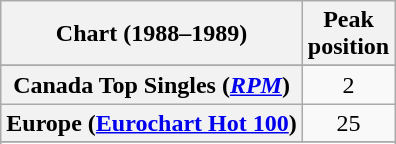<table class="wikitable sortable plainrowheaders" style="text-align:center">
<tr>
<th scope="col">Chart (1988–1989)</th>
<th scope="col">Peak<br>position</th>
</tr>
<tr>
</tr>
<tr>
<th scope="row">Canada Top Singles (<em><a href='#'>RPM</a></em>)</th>
<td>2</td>
</tr>
<tr>
<th scope="row">Europe (<a href='#'>Eurochart Hot 100</a>)</th>
<td>25</td>
</tr>
<tr>
</tr>
<tr>
</tr>
<tr>
</tr>
<tr>
</tr>
<tr>
</tr>
<tr>
</tr>
<tr>
</tr>
<tr>
</tr>
<tr>
</tr>
<tr>
</tr>
</table>
